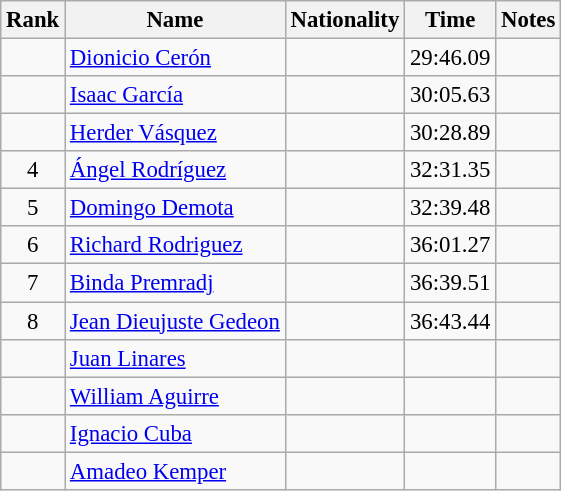<table class="wikitable sortable" style="text-align:center;font-size:95%">
<tr>
<th>Rank</th>
<th>Name</th>
<th>Nationality</th>
<th>Time</th>
<th>Notes</th>
</tr>
<tr>
<td></td>
<td align=left><a href='#'>Dionicio Cerón</a></td>
<td align=left></td>
<td>29:46.09</td>
<td></td>
</tr>
<tr>
<td></td>
<td align=left><a href='#'>Isaac García</a></td>
<td align=left></td>
<td>30:05.63</td>
<td></td>
</tr>
<tr>
<td></td>
<td align=left><a href='#'>Herder Vásquez</a></td>
<td align=left></td>
<td>30:28.89</td>
<td></td>
</tr>
<tr>
<td>4</td>
<td align=left><a href='#'>Ángel Rodríguez</a></td>
<td align=left></td>
<td>32:31.35</td>
<td></td>
</tr>
<tr>
<td>5</td>
<td align=left><a href='#'>Domingo Demota</a></td>
<td align=left></td>
<td>32:39.48</td>
<td></td>
</tr>
<tr>
<td>6</td>
<td align=left><a href='#'>Richard Rodriguez</a></td>
<td align=left></td>
<td>36:01.27</td>
<td></td>
</tr>
<tr>
<td>7</td>
<td align=left><a href='#'>Binda Premradj</a></td>
<td align=left></td>
<td>36:39.51</td>
<td></td>
</tr>
<tr>
<td>8</td>
<td align=left><a href='#'>Jean Dieujuste Gedeon</a></td>
<td align=left></td>
<td>36:43.44</td>
<td></td>
</tr>
<tr>
<td></td>
<td align=left><a href='#'>Juan Linares</a></td>
<td align=left></td>
<td></td>
<td></td>
</tr>
<tr>
<td></td>
<td align=left><a href='#'>William Aguirre</a></td>
<td align=left></td>
<td></td>
<td></td>
</tr>
<tr>
<td></td>
<td align=left><a href='#'>Ignacio Cuba</a></td>
<td align=left></td>
<td></td>
<td></td>
</tr>
<tr>
<td></td>
<td align=left><a href='#'>Amadeo Kemper</a></td>
<td align=left></td>
<td></td>
<td></td>
</tr>
</table>
